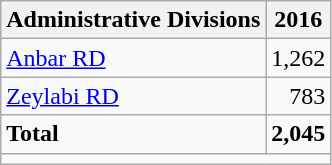<table class="wikitable">
<tr>
<th>Administrative Divisions</th>
<th>2016</th>
</tr>
<tr>
<td><a href='#'>Anbar RD</a></td>
<td style="text-align: right;">1,262</td>
</tr>
<tr>
<td><a href='#'>Zeylabi RD</a></td>
<td style="text-align: right;">783</td>
</tr>
<tr>
<td><strong>Total</strong></td>
<td style="text-align: right;"><strong>2,045</strong></td>
</tr>
<tr>
<td colspan=2></td>
</tr>
</table>
